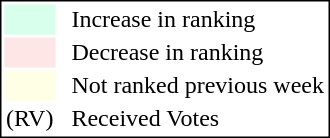<table style="border:1px solid black;">
<tr>
<td style="background:#D8FFEB; width:20px;"></td>
<td> </td>
<td>Increase in ranking</td>
</tr>
<tr>
<td style="background:#FFE6E6; width:20px;"></td>
<td> </td>
<td>Decrease in ranking</td>
</tr>
<tr>
<td style="background:#FFFFE6; width:20px;"></td>
<td> </td>
<td>Not ranked previous week</td>
</tr>
<tr>
<td>(RV)</td>
<td> </td>
<td>Received Votes</td>
</tr>
</table>
